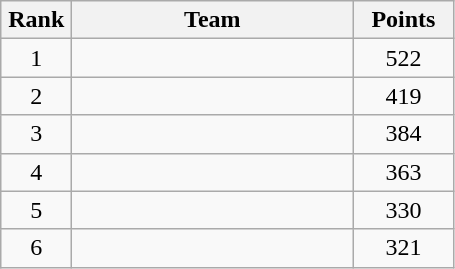<table class="wikitable" style="text-align:center;">
<tr>
<th width=40>Rank</th>
<th width=180>Team</th>
<th width=60>Points</th>
</tr>
<tr>
<td>1</td>
<td align=left></td>
<td>522</td>
</tr>
<tr>
<td>2</td>
<td align=left></td>
<td>419</td>
</tr>
<tr>
<td>3</td>
<td align=left></td>
<td>384</td>
</tr>
<tr>
<td>4</td>
<td align=left></td>
<td>363</td>
</tr>
<tr>
<td>5</td>
<td align=left></td>
<td>330</td>
</tr>
<tr>
<td>6</td>
<td align=left></td>
<td>321</td>
</tr>
</table>
